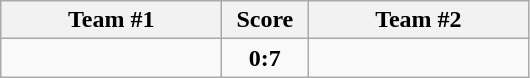<table class="wikitable" style="text-align:center;">
<tr>
<th width=140>Team #1</th>
<th width=50>Score</th>
<th width=140>Team #2</th>
</tr>
<tr>
<td style="text-align:right;"></td>
<td><strong>0:7</strong></td>
<td style="text-align:left;"></td>
</tr>
</table>
